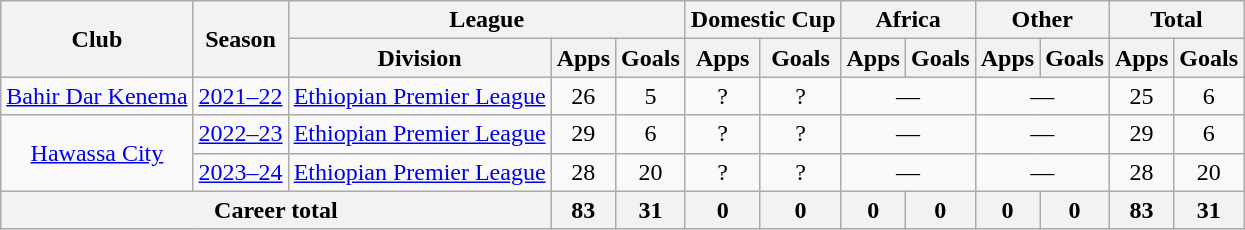<table class="wikitable" style="text-align:center">
<tr>
<th rowspan="2">Club</th>
<th rowspan="2">Season</th>
<th colspan="3">League</th>
<th colspan="2">Domestic Cup</th>
<th colspan="2">Africa</th>
<th colspan="2">Other</th>
<th colspan="2">Total</th>
</tr>
<tr>
<th>Division</th>
<th>Apps</th>
<th>Goals</th>
<th>Apps</th>
<th>Goals</th>
<th>Apps</th>
<th>Goals</th>
<th>Apps</th>
<th>Goals</th>
<th>Apps</th>
<th>Goals</th>
</tr>
<tr>
<td rowspan="1"><a href='#'>Bahir Dar Kenema</a></td>
<td><a href='#'>2021–22</a></td>
<td><a href='#'>Ethiopian Premier League</a></td>
<td>26</td>
<td>5</td>
<td>?</td>
<td>?</td>
<td colspan="2">—</td>
<td colspan="2">—</td>
<td>25</td>
<td>6</td>
</tr>
<tr>
<td rowspan="2"><a href='#'>Hawassa City</a></td>
<td><a href='#'>2022–23</a></td>
<td><a href='#'>Ethiopian Premier League</a></td>
<td>29</td>
<td>6</td>
<td>?</td>
<td>?</td>
<td colspan="2">—</td>
<td colspan="2">—</td>
<td>29</td>
<td>6</td>
</tr>
<tr>
<td><a href='#'>2023–24</a></td>
<td><a href='#'>Ethiopian Premier League</a></td>
<td>28</td>
<td>20</td>
<td>?</td>
<td>?</td>
<td colspan="2">—</td>
<td colspan="2">—</td>
<td>28</td>
<td>20</td>
</tr>
<tr>
<th colspan="3">Career total</th>
<th>83</th>
<th>31</th>
<th>0</th>
<th>0</th>
<th>0</th>
<th>0</th>
<th>0</th>
<th>0</th>
<th>83</th>
<th>31</th>
</tr>
</table>
